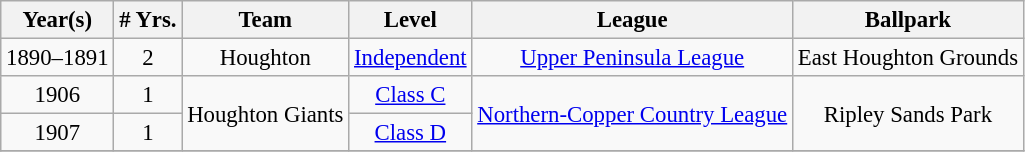<table class="wikitable" style="text-align:center; font-size: 95%;">
<tr>
<th>Year(s)</th>
<th># Yrs.</th>
<th>Team</th>
<th>Level</th>
<th>League</th>
<th>Ballpark</th>
</tr>
<tr>
<td>1890–1891</td>
<td>2</td>
<td>Houghton</td>
<td><a href='#'>Independent</a></td>
<td><a href='#'>Upper Peninsula League</a></td>
<td>East Houghton Grounds</td>
</tr>
<tr>
<td>1906</td>
<td>1</td>
<td rowspan=2>Houghton Giants</td>
<td><a href='#'>Class C</a></td>
<td rowspan=2><a href='#'>Northern-Copper Country League</a></td>
<td rowspan=2>Ripley Sands Park</td>
</tr>
<tr>
<td>1907</td>
<td>1</td>
<td><a href='#'>Class D</a></td>
</tr>
<tr>
</tr>
</table>
